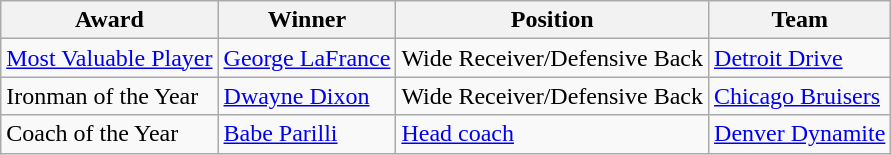<table class="wikitable">
<tr>
<th>Award</th>
<th>Winner</th>
<th>Position</th>
<th>Team</th>
</tr>
<tr>
<td><a href='#'>Most Valuable Player</a></td>
<td><a href='#'>George LaFrance</a></td>
<td>Wide Receiver/Defensive Back</td>
<td><a href='#'>Detroit Drive</a></td>
</tr>
<tr>
<td>Ironman of the Year</td>
<td><a href='#'>Dwayne Dixon</a></td>
<td>Wide Receiver/Defensive Back</td>
<td><a href='#'>Chicago Bruisers</a></td>
</tr>
<tr>
<td>Coach of the Year</td>
<td><a href='#'>Babe Parilli</a></td>
<td><a href='#'>Head coach</a></td>
<td><a href='#'>Denver Dynamite</a></td>
</tr>
</table>
